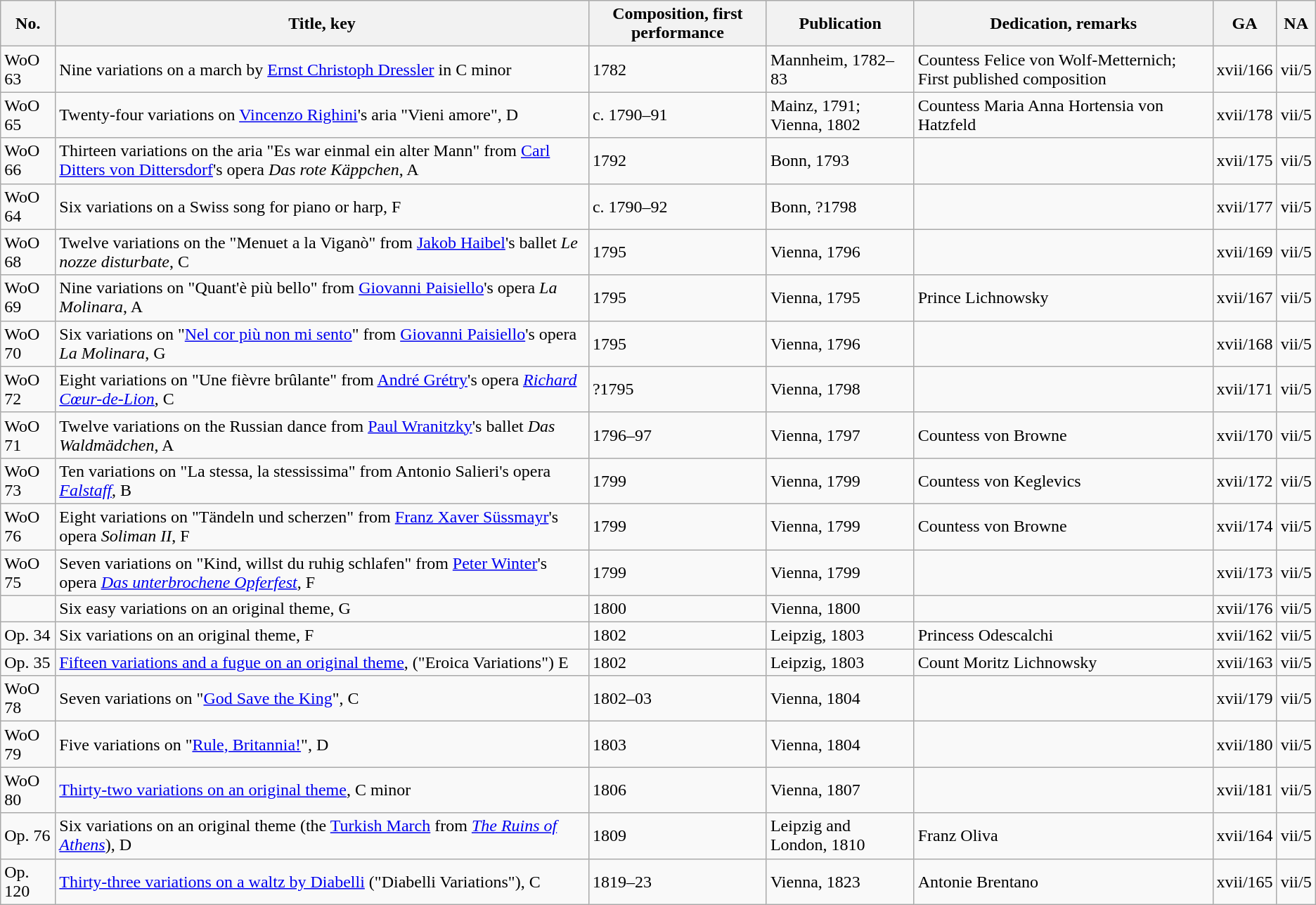<table class="wikitable sortable">
<tr>
<th>No.</th>
<th>Title, key</th>
<th>Composition, first performance</th>
<th>Publication</th>
<th>Dedication, remarks</th>
<th class="unsortable">GA</th>
<th class="unsortable">NA</th>
</tr>
<tr>
<td>WoO 63</td>
<td>Nine variations on a march by <a href='#'>Ernst Christoph Dressler</a> in C minor</td>
<td data-sort-value="1782">1782</td>
<td data-sort-value="1782">Mannheim, 1782–83</td>
<td>Countess Felice von Wolf-Metternich; First published composition</td>
<td>xvii/166</td>
<td>vii/5</td>
</tr>
<tr>
<td>WoO 65</td>
<td>Twenty-four variations on <a href='#'>Vincenzo Righini</a>'s aria "Vieni amore", D</td>
<td data-sort-value="1790">c. 1790–91</td>
<td data-sort-value="1791">Mainz, 1791; Vienna, 1802</td>
<td>Countess Maria Anna Hortensia von Hatzfeld</td>
<td>xvii/178</td>
<td>vii/5</td>
</tr>
<tr>
<td>WoO 66</td>
<td>Thirteen variations on the aria "Es war einmal ein alter Mann" from <a href='#'>Carl Ditters von Dittersdorf</a>'s opera <em>Das rote Käppchen</em>, A</td>
<td data-sort-value="1792">1792</td>
<td data-sort-value="1793">Bonn, 1793</td>
<td></td>
<td>xvii/175</td>
<td>vii/5</td>
</tr>
<tr>
<td>WoO 64</td>
<td>Six variations on a Swiss song for piano or harp, F</td>
<td data-sort-value="1790">c. 1790–92</td>
<td data-sort-value="1798">Bonn, ?1798</td>
<td></td>
<td>xvii/177</td>
<td>vii/5</td>
</tr>
<tr>
<td>WoO 68</td>
<td>Twelve variations on the "Menuet a la Viganò" from <a href='#'>Jakob Haibel</a>'s ballet <em>Le nozze disturbate</em>, C</td>
<td data-sort-value="1795">1795</td>
<td data-sort-value="1796">Vienna, 1796</td>
<td></td>
<td>xvii/169</td>
<td>vii/5</td>
</tr>
<tr>
<td>WoO 69</td>
<td>Nine variations on "Quant'è più bello" from <a href='#'>Giovanni Paisiello</a>'s opera <em>La Molinara</em>, A</td>
<td data-sort-value="1795">1795</td>
<td data-sort-value="1795">Vienna, 1795</td>
<td>Prince Lichnowsky</td>
<td>xvii/167</td>
<td>vii/5</td>
</tr>
<tr>
<td>WoO 70</td>
<td>Six variations on "<a href='#'>Nel cor più non mi sento</a>" from <a href='#'>Giovanni Paisiello</a>'s opera <em>La Molinara</em>, G</td>
<td data-sort-value="1795">1795</td>
<td data-sort-value="1796">Vienna, 1796</td>
<td></td>
<td>xvii/168</td>
<td>vii/5</td>
</tr>
<tr>
<td>WoO 72</td>
<td>Eight variations on "Une fièvre brûlante" from <a href='#'>André Grétry</a>'s opera <a href='#'><em>Richard Cœur-de-Lion</em></a>, C</td>
<td data-sort-value="1795">?1795</td>
<td data-sort-value="1798">Vienna, 1798</td>
<td></td>
<td>xvii/171</td>
<td>vii/5</td>
</tr>
<tr>
<td>WoO 71</td>
<td>Twelve variations on the Russian dance from <a href='#'>Paul Wranitzky</a>'s ballet <em>Das Waldmädchen</em>, A</td>
<td data-sort-value="1796">1796–97</td>
<td data-sort-value="1797">Vienna, 1797</td>
<td>Countess von Browne</td>
<td>xvii/170</td>
<td>vii/5</td>
</tr>
<tr>
<td>WoO 73</td>
<td>Ten variations on "La stessa, la stessissima" from Antonio Salieri's opera <a href='#'><em>Falstaff</em></a>, B</td>
<td data-sort-value="1799">1799</td>
<td data-sort-value="1799">Vienna, 1799</td>
<td>Countess von Keglevics</td>
<td>xvii/172</td>
<td>vii/5</td>
</tr>
<tr>
<td>WoO 76</td>
<td>Eight variations on "Tändeln und scherzen" from <a href='#'>Franz Xaver Süssmayr</a>'s opera <em>Soliman II</em>, F</td>
<td data-sort-value="1799">1799</td>
<td data-sort-value="1799">Vienna, 1799</td>
<td>Countess von Browne</td>
<td>xvii/174</td>
<td>vii/5</td>
</tr>
<tr>
<td>WoO 75</td>
<td>Seven variations on "Kind, willst du ruhig schlafen" from <a href='#'>Peter Winter</a>'s opera <em><a href='#'>Das unterbrochene Opferfest</a></em>, F</td>
<td data-sort-value="1799">1799</td>
<td data-sort-value="1799">Vienna, 1799</td>
<td></td>
<td>xvii/173</td>
<td>vii/5</td>
</tr>
<tr>
<td></td>
<td>Six easy variations on an original theme, G</td>
<td data-sort-value="1800">1800</td>
<td data-sort-value="1800">Vienna, 1800</td>
<td></td>
<td>xvii/176</td>
<td>vii/5</td>
</tr>
<tr>
<td>Op. 34</td>
<td>Six variations on an original theme, F</td>
<td data-sort-value="1802">1802</td>
<td data-sort-value="1803">Leipzig, 1803</td>
<td>Princess Odescalchi</td>
<td>xvii/162</td>
<td>vii/5</td>
</tr>
<tr>
<td>Op. 35</td>
<td><a href='#'>Fifteen variations and a fugue on an original theme</a>, ("Eroica Variations") E</td>
<td data-sort-value="1802">1802</td>
<td data-sort-value="1803">Leipzig, 1803</td>
<td>Count Moritz Lichnowsky</td>
<td>xvii/163</td>
<td>vii/5</td>
</tr>
<tr>
<td>WoO 78</td>
<td>Seven variations on "<a href='#'>God Save the King</a>", C</td>
<td data-sort-value="1802">1802–03</td>
<td data-sort-value="1804">Vienna, 1804</td>
<td></td>
<td>xvii/179</td>
<td>vii/5</td>
</tr>
<tr>
<td>WoO 79</td>
<td>Five variations on "<a href='#'>Rule, Britannia!</a>", D</td>
<td data-sort-value="1803">1803</td>
<td data-sort-value="1804">Vienna, 1804</td>
<td></td>
<td>xvii/180</td>
<td>vii/5</td>
</tr>
<tr>
<td>WoO 80</td>
<td><a href='#'>Thirty-two variations on an original theme</a>, C minor</td>
<td data-sort-value="1806">1806</td>
<td data-sort-value="1807">Vienna, 1807</td>
<td></td>
<td>xvii/181</td>
<td>vii/5</td>
</tr>
<tr>
<td>Op. 76</td>
<td>Six variations on an original theme (the <a href='#'>Turkish March</a> from <em><a href='#'>The Ruins of Athens</a></em>), D</td>
<td data-sort-value="1809">1809</td>
<td data-sort-value="1810">Leipzig and London, 1810</td>
<td>Franz Oliva</td>
<td>xvii/164</td>
<td>vii/5</td>
</tr>
<tr>
<td>Op. 120</td>
<td><a href='#'>Thirty-three variations on a waltz by Diabelli</a> ("Diabelli Variations"), C</td>
<td data-sort-value="1819">1819–23</td>
<td data-sort-value="1823">Vienna, 1823</td>
<td>Antonie Brentano</td>
<td>xvii/165</td>
<td>vii/5</td>
</tr>
</table>
